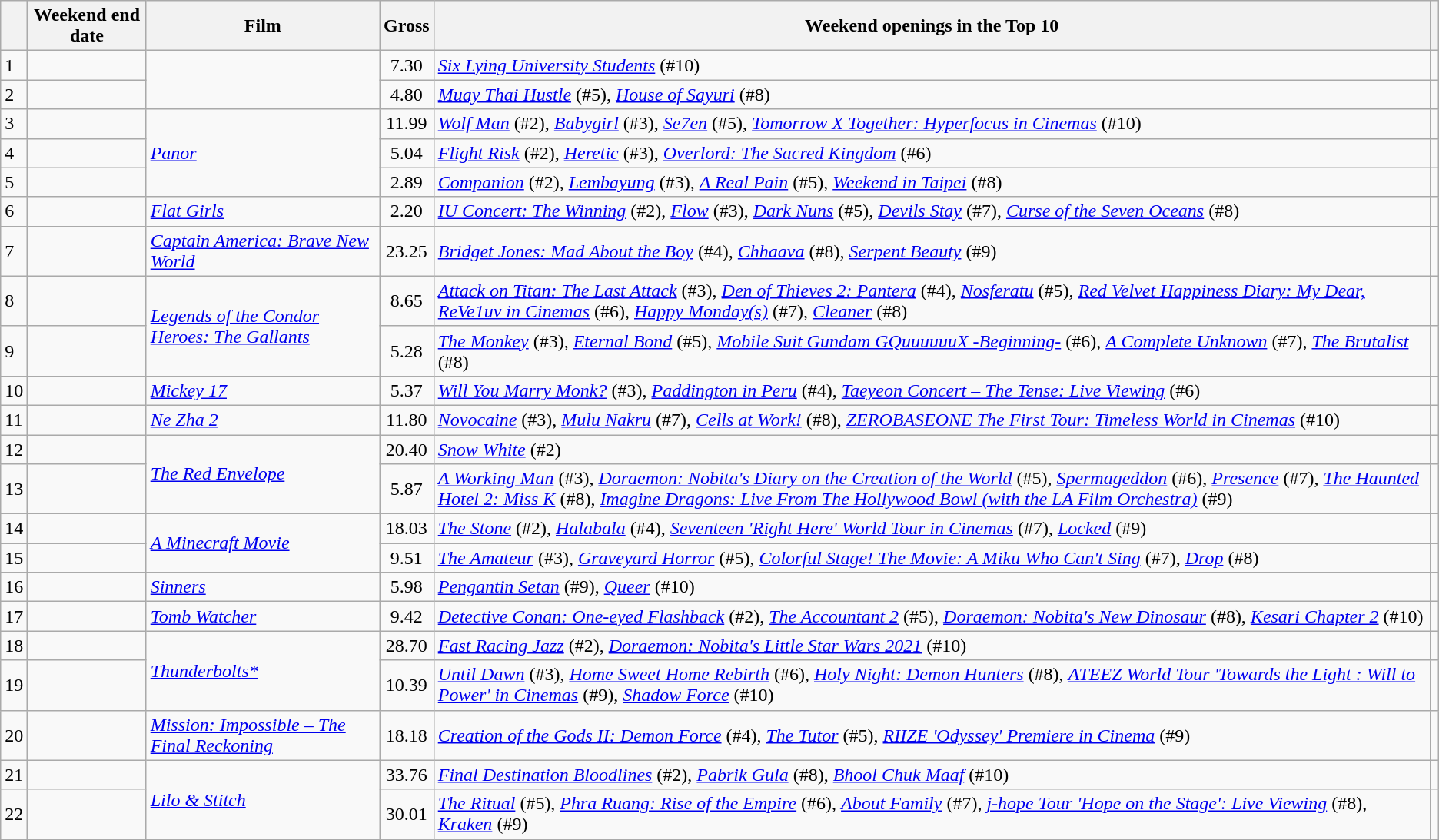<table class="wikitable sortable">
<tr>
<th></th>
<th>Weekend end date</th>
<th>Film</th>
<th>Gross<br></th>
<th>Weekend openings in the Top 10</th>
<th class="unsortable"></th>
</tr>
<tr>
<td>1</td>
<td></td>
<td rowspan=2></td>
<td style="text-align:center;">7.30</td>
<td><em><a href='#'>Six Lying University Students</a></em> (#10)</td>
<td style="text-align:center;"></td>
</tr>
<tr>
<td>2</td>
<td></td>
<td style="text-align:center;">4.80</td>
<td><em><a href='#'>Muay Thai Hustle</a></em> (#5), <em><a href='#'>House of Sayuri</a></em> (#8)</td>
<td style="text-align:center;"></td>
</tr>
<tr>
<td>3</td>
<td></td>
<td rowspan=3><em><a href='#'>Panor</a></em></td>
<td style="text-align:center;">11.99</td>
<td><em><a href='#'>Wolf Man</a></em> (#2), <em><a href='#'>Babygirl</a></em> (#3), <em><a href='#'>Se7en</a></em>  (#5), <em><a href='#'>Tomorrow X Together: Hyperfocus in Cinemas</a></em> (#10)</td>
<td style="text-align:center;"></td>
</tr>
<tr>
<td>4</td>
<td></td>
<td style="text-align:center;">5.04</td>
<td><em><a href='#'>Flight Risk</a></em> (#2), <em><a href='#'>Heretic</a></em> (#3), <em><a href='#'>Overlord: The Sacred Kingdom</a></em> (#6)</td>
<td style="text-align:center;"></td>
</tr>
<tr>
<td>5</td>
<td></td>
<td style="text-align:center;">2.89</td>
<td><em><a href='#'>Companion</a></em> (#2), <em><a href='#'>Lembayung</a></em> (#3), <em><a href='#'>A Real Pain</a></em> (#5), <em><a href='#'>Weekend in Taipei</a></em> (#8)</td>
<td style="text-align:center;"></td>
</tr>
<tr>
<td>6</td>
<td></td>
<td><em><a href='#'>Flat Girls</a></em></td>
<td style="text-align:center;">2.20</td>
<td><em><a href='#'>IU Concert: The Winning</a></em> (#2), <em><a href='#'>Flow</a></em> (#3), <em><a href='#'>Dark Nuns</a></em> (#5), <em><a href='#'>Devils Stay</a></em> (#7), <em><a href='#'>Curse of the Seven Oceans</a></em> (#8)</td>
<td style="text-align:center;"></td>
</tr>
<tr>
<td>7</td>
<td></td>
<td><em><a href='#'>Captain America: Brave New World</a></em></td>
<td style="text-align:center;">23.25</td>
<td><em><a href='#'>Bridget Jones: Mad About the Boy</a></em> (#4), <em><a href='#'>Chhaava</a></em> (#8), <em><a href='#'>Serpent Beauty</a></em> (#9)</td>
<td style="text-align:center;"></td>
</tr>
<tr>
<td>8</td>
<td></td>
<td rowspan=2><em><a href='#'>Legends of the Condor Heroes: The Gallants</a></em></td>
<td style="text-align:center;">8.65</td>
<td><em><a href='#'>Attack on Titan: The Last Attack</a></em> (#3), <em><a href='#'>Den of Thieves 2: Pantera</a></em> (#4), <em><a href='#'>Nosferatu</a></em> (#5), <em><a href='#'>Red Velvet Happiness Diary: My Dear, ReVe1uv in Cinemas</a></em> (#6), <em><a href='#'>Happy Monday(s)</a></em> (#7), <em><a href='#'>Cleaner</a></em> (#8)</td>
<td style="text-align:center;"></td>
</tr>
<tr>
<td>9</td>
<td></td>
<td style="text-align:center;">5.28</td>
<td><em><a href='#'>The Monkey</a></em> (#3), <em><a href='#'>Eternal Bond</a></em> (#5), <em><a href='#'>Mobile Suit Gundam GQuuuuuuX -Beginning-</a></em> (#6), <em><a href='#'>A Complete Unknown</a></em> (#7), <em><a href='#'>The Brutalist</a></em> (#8)</td>
<td style="text-align:center;"></td>
</tr>
<tr>
<td>10</td>
<td></td>
<td><em><a href='#'>Mickey 17</a></em></td>
<td style="text-align:center;">5.37</td>
<td><em><a href='#'>Will You Marry Monk?</a></em> (#3), <em><a href='#'>Paddington in Peru</a></em> (#4), <em><a href='#'>Taeyeon Concert – The Tense: Live Viewing</a></em> (#6)</td>
<td style="text-align:center;"></td>
</tr>
<tr>
<td>11</td>
<td></td>
<td><em><a href='#'>Ne Zha 2</a></em></td>
<td style="text-align:center;">11.80</td>
<td><em><a href='#'>Novocaine</a></em> (#3), <em><a href='#'>Mulu Nakru</a></em> (#7), <em><a href='#'>Cells at Work!</a></em> (#8), <em><a href='#'>ZEROBASEONE The First Tour: Timeless World in Cinemas</a></em> (#10)</td>
<td style="text-align:center;"></td>
</tr>
<tr>
<td>12</td>
<td></td>
<td rowspan=2><em><a href='#'>The Red Envelope</a></em></td>
<td style="text-align:center;">20.40</td>
<td><em><a href='#'>Snow White</a></em> (#2)</td>
<td style="text-align:center;"></td>
</tr>
<tr>
<td>13</td>
<td></td>
<td style="text-align:center;">5.87</td>
<td><em><a href='#'>A Working Man</a></em> (#3), <em><a href='#'>Doraemon: Nobita's Diary on the Creation of the World</a></em> (#5), <em><a href='#'>Spermageddon</a></em> (#6), <em><a href='#'>Presence</a></em> (#7), <em><a href='#'>The Haunted Hotel 2: Miss K</a></em> (#8), <em><a href='#'>Imagine Dragons: Live From The Hollywood Bowl (with the LA Film Orchestra)</a></em> (#9)</td>
<td style="text-align:center;"></td>
</tr>
<tr>
<td>14</td>
<td></td>
<td rowspan=2><em><a href='#'>A Minecraft Movie</a></em></td>
<td style="text-align:center;">18.03</td>
<td><em><a href='#'>The Stone</a></em> (#2), <em><a href='#'>Halabala</a></em> (#4), <em><a href='#'>Seventeen 'Right Here' World Tour in Cinemas</a></em> (#7), <em><a href='#'>Locked</a></em> (#9)</td>
<td style="text-align:center;"></td>
</tr>
<tr>
<td>15</td>
<td></td>
<td style="text-align:center;">9.51</td>
<td><em><a href='#'>The Amateur</a></em> (#3), <em><a href='#'>Graveyard Horror</a></em> (#5), <em><a href='#'>Colorful Stage! The Movie: A Miku Who Can't Sing</a></em> (#7), <em><a href='#'>Drop</a></em> (#8)</td>
<td style="text-align:center;"></td>
</tr>
<tr>
<td>16</td>
<td></td>
<td><em><a href='#'>Sinners</a></em></td>
<td style="text-align:center;">5.98</td>
<td><em><a href='#'>Pengantin Setan</a></em> (#9), <em><a href='#'>Queer</a></em> (#10)</td>
<td style="text-align:center;"></td>
</tr>
<tr>
<td>17</td>
<td></td>
<td><em><a href='#'>Tomb Watcher</a></em></td>
<td style="text-align:center;">9.42</td>
<td><em><a href='#'>Detective Conan: One-eyed Flashback</a></em> (#2), <em><a href='#'>The Accountant 2</a></em> (#5), <em><a href='#'>Doraemon: Nobita's New Dinosaur</a></em>  (#8), <em><a href='#'>Kesari Chapter 2</a></em> (#10)</td>
<td style="text-align:center;"></td>
</tr>
<tr>
<td>18</td>
<td></td>
<td rowspan=2><em><a href='#'>Thunderbolts*</a></em></td>
<td style="text-align:center;">28.70</td>
<td><em><a href='#'>Fast Racing Jazz</a></em> (#2), <em><a href='#'>Doraemon: Nobita's Little Star Wars 2021</a></em>  (#10)</td>
<td style="text-align:center;"></td>
</tr>
<tr>
<td>19</td>
<td></td>
<td style="text-align:center;">10.39</td>
<td><em><a href='#'>Until Dawn</a></em> (#3), <em><a href='#'>Home Sweet Home Rebirth</a></em> (#6), <em><a href='#'>Holy Night: Demon Hunters</a></em> (#8), <em><a href='#'>ATEEZ World Tour 'Towards the Light : Will to Power' in Cinemas</a></em> (#9), <em><a href='#'>Shadow Force</a></em> (#10)</td>
<td style="text-align:center;"></td>
</tr>
<tr>
<td>20</td>
<td></td>
<td><em><a href='#'>Mission: Impossible – The Final Reckoning</a></em></td>
<td style="text-align:center;">18.18</td>
<td><em><a href='#'>Creation of the Gods II: Demon Force</a></em> (#4), <em><a href='#'>The Tutor</a></em> (#5), <em><a href='#'>RIIZE 'Odyssey' Premiere in Cinema</a></em> (#9)</td>
<td style="text-align:center;"></td>
</tr>
<tr>
<td>21</td>
<td></td>
<td rowspan=2><em><a href='#'>Lilo & Stitch</a></em></td>
<td style="text-align:center;">33.76</td>
<td><em><a href='#'>Final Destination Bloodlines</a></em> (#2), <em><a href='#'>Pabrik Gula</a></em> (#8), <em><a href='#'>Bhool Chuk Maaf</a></em> (#10)</td>
<td style="text-align:center;"></td>
</tr>
<tr>
<td>22</td>
<td></td>
<td style="text-align:center;">30.01</td>
<td><em><a href='#'>The Ritual</a></em> (#5), <em><a href='#'>Phra Ruang: Rise of the Empire</a></em> (#6), <em><a href='#'>About Family</a></em> (#7), <em><a href='#'>j-hope Tour 'Hope on the Stage': Live Viewing</a></em> (#8), <em><a href='#'>Kraken</a></em> (#9)</td>
<td style="text-align:center;"></td>
</tr>
</table>
